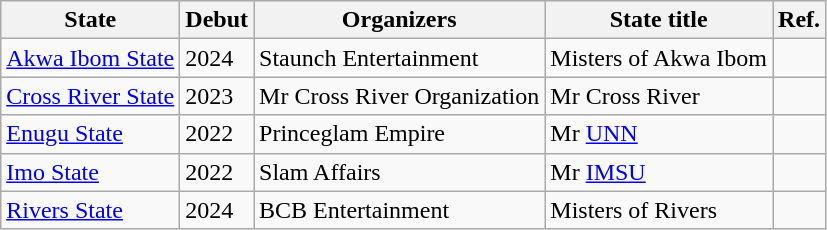<table class="wikitable">
<tr>
<th>State</th>
<th>Debut</th>
<th>Organizers</th>
<th>State title</th>
<th>Ref.</th>
</tr>
<tr>
<td><a href='#'>Akwa Ibom State</a></td>
<td>2024</td>
<td>Staunch Entertainment</td>
<td>Misters of Akwa Ibom</td>
<td></td>
</tr>
<tr>
<td><a href='#'>Cross River State</a></td>
<td>2023</td>
<td>Mr Cross River Organization</td>
<td>Mr Cross River</td>
<td></td>
</tr>
<tr>
<td><a href='#'>Enugu State</a></td>
<td>2022</td>
<td>Princeglam Empire</td>
<td>Mr <a href='#'>UNN</a></td>
<td></td>
</tr>
<tr>
<td><a href='#'>Imo State</a></td>
<td>2022</td>
<td>Slam Affairs</td>
<td>Mr <a href='#'>IMSU</a></td>
<td></td>
</tr>
<tr>
<td><a href='#'>Rivers State</a></td>
<td>2024</td>
<td>BCB Entertainment</td>
<td>Misters of Rivers</td>
<td></td>
</tr>
</table>
